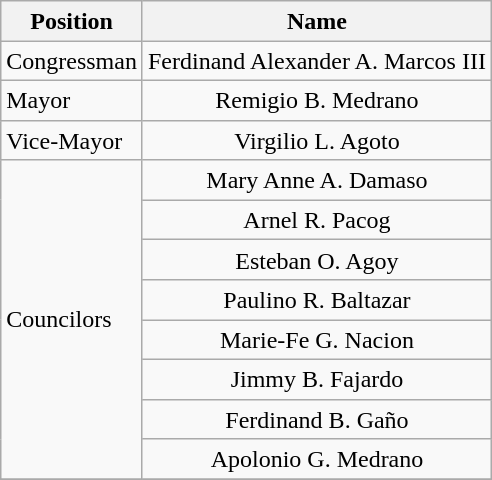<table class="wikitable" style="line-height:1.20em; font-size:100%;">
<tr>
<th>Position</th>
<th>Name</th>
</tr>
<tr>
<td>Congressman</td>
<td style="text-align:center;">Ferdinand Alexander A. Marcos III</td>
</tr>
<tr>
<td>Mayor</td>
<td style="text-align:center;">Remigio B. Medrano</td>
</tr>
<tr>
<td>Vice-Mayor</td>
<td style="text-align:center;">Virgilio L. Agoto</td>
</tr>
<tr>
<td rowspan=8>Councilors</td>
<td style="text-align:center;">Mary Anne A. Damaso</td>
</tr>
<tr>
<td style="text-align:center;">Arnel R. Pacog</td>
</tr>
<tr>
<td style="text-align:center;">Esteban O. Agoy</td>
</tr>
<tr>
<td style="text-align:center;">Paulino R. Baltazar</td>
</tr>
<tr>
<td style="text-align:center;">Marie-Fe G. Nacion</td>
</tr>
<tr>
<td style="text-align:center;">Jimmy B. Fajardo</td>
</tr>
<tr>
<td style="text-align:center;">Ferdinand B. Gaño</td>
</tr>
<tr>
<td style="text-align:center;">Apolonio G. Medrano</td>
</tr>
<tr>
</tr>
</table>
